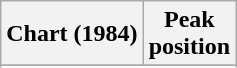<table class="wikitable sortable plainrowheaders" style="text-align:center">
<tr>
<th>Chart (1984)</th>
<th>Peak<br>position</th>
</tr>
<tr>
</tr>
<tr>
</tr>
</table>
